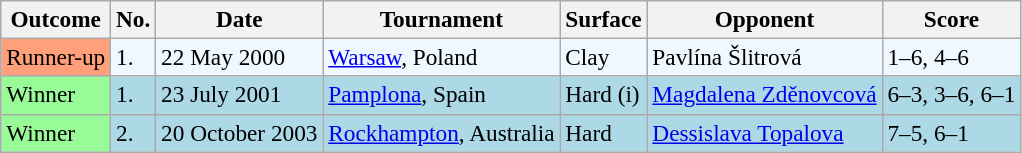<table class="sortable wikitable" style=font-size:97%>
<tr>
<th>Outcome</th>
<th>No.</th>
<th>Date</th>
<th>Tournament</th>
<th>Surface</th>
<th>Opponent</th>
<th>Score</th>
</tr>
<tr style="background:#f0f8ff;">
<td style="background:#ffa07a;">Runner-up</td>
<td>1.</td>
<td>22 May 2000</td>
<td><a href='#'>Warsaw</a>, Poland</td>
<td>Clay</td>
<td> Pavlína Šlitrová</td>
<td>1–6, 4–6</td>
</tr>
<tr style="background:lightblue;">
<td style="background:#98fb98;">Winner</td>
<td>1.</td>
<td>23 July 2001</td>
<td><a href='#'>Pamplona</a>, Spain</td>
<td>Hard (i)</td>
<td> <a href='#'>Magdalena Zděnovcová</a></td>
<td>6–3, 3–6, 6–1</td>
</tr>
<tr style="background:lightblue;">
<td style="background:#98fb98;">Winner</td>
<td>2.</td>
<td>20 October 2003</td>
<td><a href='#'>Rockhampton</a>, Australia</td>
<td>Hard</td>
<td> <a href='#'>Dessislava Topalova</a></td>
<td>7–5, 6–1</td>
</tr>
</table>
